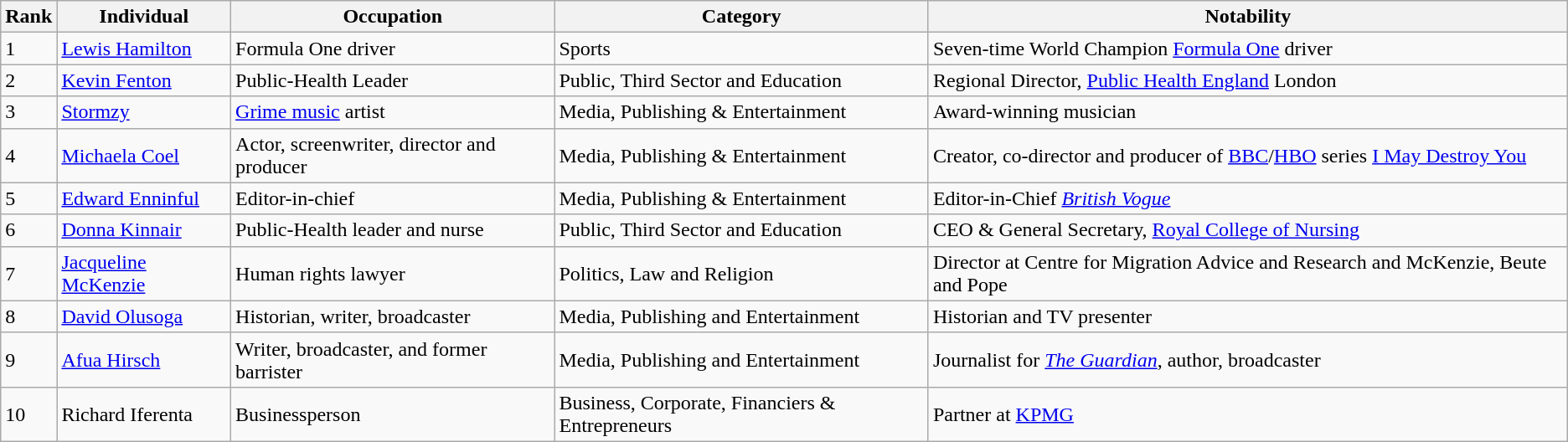<table class="wikitable sortable">
<tr>
<th>Rank</th>
<th>Individual</th>
<th>Occupation</th>
<th>Category</th>
<th>Notability</th>
</tr>
<tr>
<td>1</td>
<td><a href='#'>Lewis Hamilton</a></td>
<td>Formula One driver</td>
<td>Sports</td>
<td>Seven-time World Champion <a href='#'>Formula One</a> driver</td>
</tr>
<tr>
<td>2</td>
<td><a href='#'>Kevin Fenton</a></td>
<td>Public-Health Leader</td>
<td>Public, Third Sector and Education</td>
<td>Regional Director, <a href='#'>Public Health England</a> London</td>
</tr>
<tr>
<td>3</td>
<td><a href='#'>Stormzy</a></td>
<td><a href='#'>Grime music</a> artist</td>
<td>Media, Publishing & Entertainment</td>
<td>Award-winning musician</td>
</tr>
<tr>
<td>4</td>
<td><a href='#'>Michaela Coel</a></td>
<td>Actor, screenwriter, director and producer</td>
<td>Media, Publishing & Entertainment</td>
<td>Creator, co-director and producer of <a href='#'>BBC</a>/<a href='#'>HBO</a> series <a href='#'>I May Destroy You</a></td>
</tr>
<tr>
<td>5</td>
<td><a href='#'>Edward Enninful</a></td>
<td>Editor-in-chief</td>
<td>Media, Publishing & Entertainment</td>
<td>Editor-in-Chief <em><a href='#'>British Vogue</a></em></td>
</tr>
<tr>
<td>6</td>
<td><a href='#'>Donna Kinnair</a></td>
<td>Public-Health leader and nurse</td>
<td>Public, Third Sector and Education</td>
<td>CEO & General Secretary, <a href='#'>Royal College of Nursing</a></td>
</tr>
<tr>
<td>7</td>
<td><a href='#'>Jacqueline McKenzie</a></td>
<td>Human rights lawyer</td>
<td>Politics, Law and Religion</td>
<td>Director at Centre for Migration Advice and Research and McKenzie, Beute and Pope</td>
</tr>
<tr>
<td>8</td>
<td><a href='#'>David Olusoga</a></td>
<td>Historian, writer, broadcaster</td>
<td>Media, Publishing and Entertainment</td>
<td>Historian and TV presenter</td>
</tr>
<tr>
<td>9</td>
<td><a href='#'>Afua Hirsch</a></td>
<td>Writer, broadcaster, and former barrister</td>
<td>Media, Publishing and Entertainment</td>
<td>Journalist for <em><a href='#'>The Guardian</a></em>, author, broadcaster</td>
</tr>
<tr>
<td>10</td>
<td>Richard Iferenta</td>
<td>Businessperson</td>
<td>Business, Corporate, Financiers & Entrepreneurs</td>
<td>Partner at <a href='#'>KPMG</a></td>
</tr>
</table>
